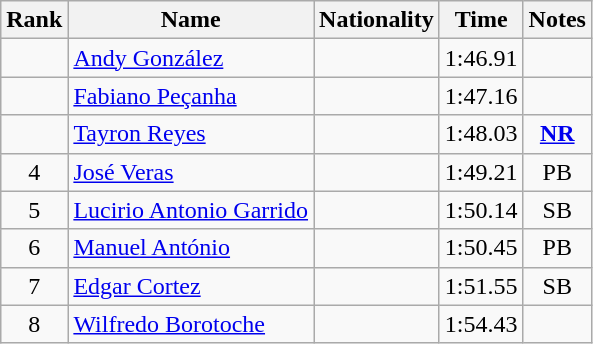<table class="wikitable sortable" style="text-align:center">
<tr>
<th>Rank</th>
<th>Name</th>
<th>Nationality</th>
<th>Time</th>
<th>Notes</th>
</tr>
<tr>
<td></td>
<td align=left><a href='#'>Andy González</a></td>
<td align=left></td>
<td>1:46.91</td>
<td></td>
</tr>
<tr>
<td></td>
<td align=left><a href='#'>Fabiano Peçanha</a></td>
<td align=left></td>
<td>1:47.16</td>
<td></td>
</tr>
<tr>
<td></td>
<td align=left><a href='#'>Tayron Reyes</a></td>
<td align=left></td>
<td>1:48.03</td>
<td><strong><a href='#'>NR</a></strong></td>
</tr>
<tr>
<td>4</td>
<td align=left><a href='#'>José Veras</a></td>
<td align=left></td>
<td>1:49.21</td>
<td>PB</td>
</tr>
<tr>
<td>5</td>
<td align=left><a href='#'>Lucirio Antonio Garrido</a></td>
<td align=left></td>
<td>1:50.14</td>
<td>SB</td>
</tr>
<tr>
<td>6</td>
<td align=left><a href='#'>Manuel António</a></td>
<td align=left></td>
<td>1:50.45</td>
<td>PB</td>
</tr>
<tr>
<td>7</td>
<td align=left><a href='#'>Edgar Cortez</a></td>
<td align=left></td>
<td>1:51.55</td>
<td>SB</td>
</tr>
<tr>
<td>8</td>
<td align=left><a href='#'>Wilfredo Borotoche</a></td>
<td align=left></td>
<td>1:54.43</td>
<td></td>
</tr>
</table>
